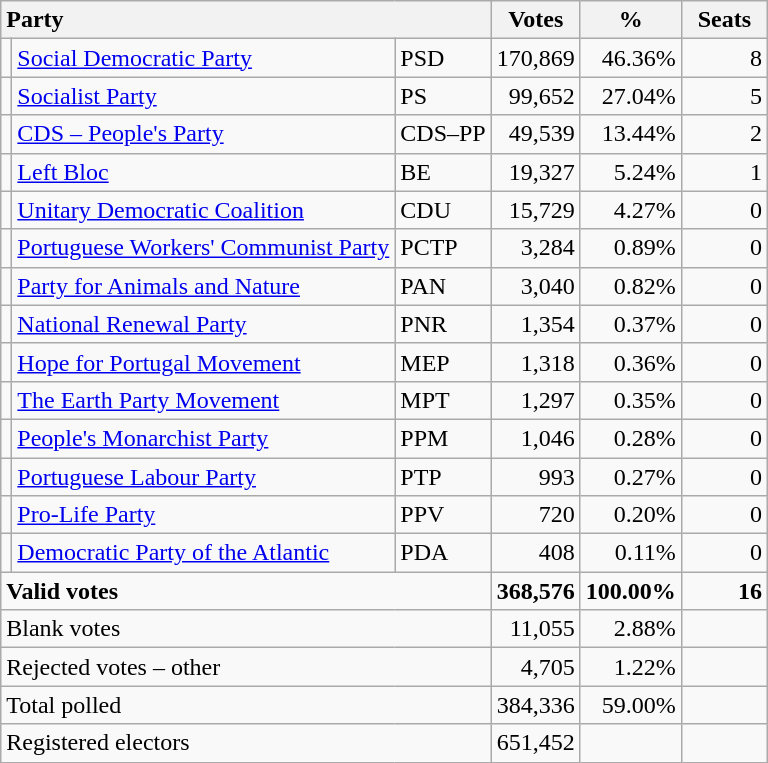<table class="wikitable" border="1" style="text-align:right;">
<tr>
<th style="text-align:left;" colspan=3>Party</th>
<th align=center width="50">Votes</th>
<th align=center width="50">%</th>
<th align=center width="50">Seats</th>
</tr>
<tr>
<td></td>
<td align=left><a href='#'>Social Democratic Party</a></td>
<td align=left>PSD</td>
<td>170,869</td>
<td>46.36%</td>
<td>8</td>
</tr>
<tr>
<td></td>
<td align=left><a href='#'>Socialist Party</a></td>
<td align=left>PS</td>
<td>99,652</td>
<td>27.04%</td>
<td>5</td>
</tr>
<tr>
<td></td>
<td align=left><a href='#'>CDS – People's Party</a></td>
<td align=left style="white-space: nowrap;">CDS–PP</td>
<td>49,539</td>
<td>13.44%</td>
<td>2</td>
</tr>
<tr>
<td></td>
<td align=left><a href='#'>Left Bloc</a></td>
<td align=left>BE</td>
<td>19,327</td>
<td>5.24%</td>
<td>1</td>
</tr>
<tr>
<td></td>
<td align=left style="white-space: nowrap;"><a href='#'>Unitary Democratic Coalition</a></td>
<td align=left>CDU</td>
<td>15,729</td>
<td>4.27%</td>
<td>0</td>
</tr>
<tr>
<td></td>
<td align=left><a href='#'>Portuguese Workers' Communist Party</a></td>
<td align=left>PCTP</td>
<td>3,284</td>
<td>0.89%</td>
<td>0</td>
</tr>
<tr>
<td></td>
<td align=left><a href='#'>Party for Animals and Nature</a></td>
<td align=left>PAN</td>
<td>3,040</td>
<td>0.82%</td>
<td>0</td>
</tr>
<tr>
<td></td>
<td align=left><a href='#'>National Renewal Party</a></td>
<td align=left>PNR</td>
<td>1,354</td>
<td>0.37%</td>
<td>0</td>
</tr>
<tr>
<td></td>
<td align=left><a href='#'>Hope for Portugal Movement</a></td>
<td align=left>MEP</td>
<td>1,318</td>
<td>0.36%</td>
<td>0</td>
</tr>
<tr>
<td></td>
<td align=left><a href='#'>The Earth Party Movement</a></td>
<td align=left>MPT</td>
<td>1,297</td>
<td>0.35%</td>
<td>0</td>
</tr>
<tr>
<td></td>
<td align=left><a href='#'>People's Monarchist Party</a></td>
<td align=left>PPM</td>
<td>1,046</td>
<td>0.28%</td>
<td>0</td>
</tr>
<tr>
<td></td>
<td align=left><a href='#'>Portuguese Labour Party</a></td>
<td align=left>PTP</td>
<td>993</td>
<td>0.27%</td>
<td>0</td>
</tr>
<tr>
<td></td>
<td align=left><a href='#'>Pro-Life Party</a></td>
<td align=left>PPV</td>
<td>720</td>
<td>0.20%</td>
<td>0</td>
</tr>
<tr>
<td></td>
<td align=left><a href='#'>Democratic Party of the Atlantic</a></td>
<td align=left>PDA</td>
<td>408</td>
<td>0.11%</td>
<td>0</td>
</tr>
<tr style="font-weight:bold">
<td align=left colspan=3>Valid votes</td>
<td>368,576</td>
<td>100.00%</td>
<td>16</td>
</tr>
<tr>
<td align=left colspan=3>Blank votes</td>
<td>11,055</td>
<td>2.88%</td>
<td></td>
</tr>
<tr>
<td align=left colspan=3>Rejected votes – other</td>
<td>4,705</td>
<td>1.22%</td>
<td></td>
</tr>
<tr>
<td align=left colspan=3>Total polled</td>
<td>384,336</td>
<td>59.00%</td>
<td></td>
</tr>
<tr>
<td align=left colspan=3>Registered electors</td>
<td>651,452</td>
<td></td>
<td></td>
</tr>
</table>
